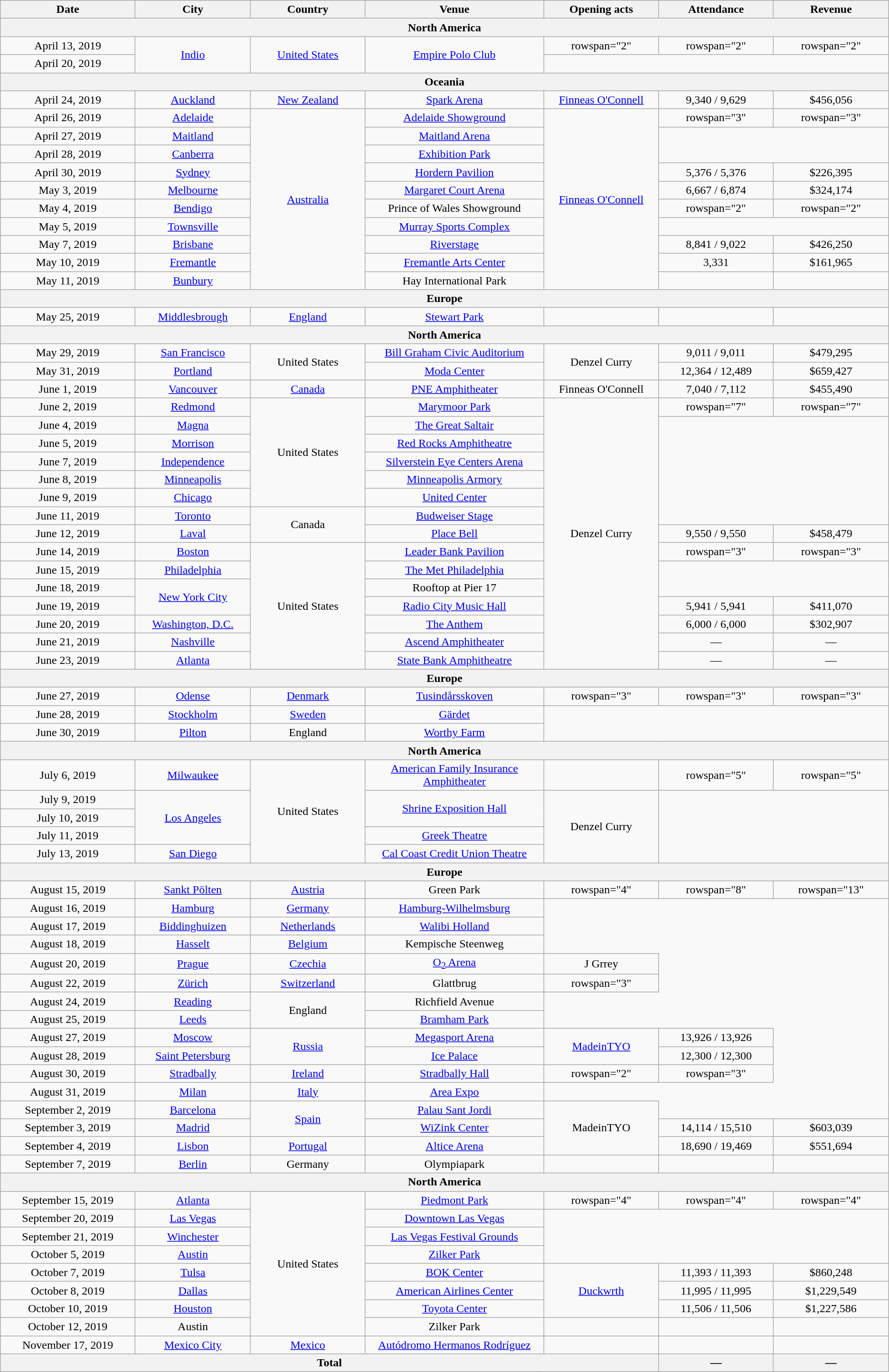<table class="wikitable" style="text-align:center;">
<tr>
<th scope="col" style="width:12em;">Date</th>
<th scope="col" style="width:10em;">City</th>
<th scope="col" style="width:10em;">Country</th>
<th scope="col" style="width:16em;">Venue</th>
<th scope="col" style="width:10em;">Opening acts</th>
<th scope="col" style="width:10em;">Attendance</th>
<th scope="col" style="width:10em;">Revenue</th>
</tr>
<tr>
<th colspan="7">North America</th>
</tr>
<tr>
<td>April 13, 2019</td>
<td rowspan="2"><a href='#'>Indio</a></td>
<td rowspan="2"><a href='#'>United States</a></td>
<td rowspan="2"><a href='#'>Empire Polo Club</a></td>
<td>rowspan="2" </td>
<td>rowspan="2" </td>
<td>rowspan="2" </td>
</tr>
<tr>
<td>April 20, 2019</td>
</tr>
<tr>
<th colspan="7">Oceania</th>
</tr>
<tr>
<td>April 24, 2019</td>
<td><a href='#'>Auckland</a></td>
<td><a href='#'>New Zealand</a></td>
<td><a href='#'>Spark Arena</a></td>
<td><a href='#'>Finneas O'Connell</a></td>
<td>9,340 / 9,629</td>
<td>$456,056</td>
</tr>
<tr>
<td>April 26, 2019</td>
<td><a href='#'>Adelaide</a></td>
<td rowspan="10"><a href='#'>Australia</a></td>
<td><a href='#'>Adelaide Showground</a></td>
<td rowspan="10"><a href='#'>Finneas O'Connell</a></td>
<td>rowspan="3" </td>
<td>rowspan="3" </td>
</tr>
<tr>
<td>April 27, 2019</td>
<td><a href='#'>Maitland</a></td>
<td><a href='#'>Maitland Arena</a></td>
</tr>
<tr>
<td>April 28, 2019</td>
<td><a href='#'>Canberra</a></td>
<td><a href='#'>Exhibition Park</a></td>
</tr>
<tr>
<td>April 30, 2019</td>
<td><a href='#'>Sydney</a></td>
<td><a href='#'>Hordern Pavilion</a></td>
<td>5,376 / 5,376</td>
<td>$226,395</td>
</tr>
<tr>
<td>May 3, 2019</td>
<td><a href='#'>Melbourne</a></td>
<td><a href='#'>Margaret Court Arena</a></td>
<td>6,667 / 6,874</td>
<td>$324,174</td>
</tr>
<tr>
<td>May 4, 2019</td>
<td><a href='#'>Bendigo</a></td>
<td>Prince of Wales Showground</td>
<td>rowspan="2" </td>
<td>rowspan="2" </td>
</tr>
<tr>
<td>May 5, 2019</td>
<td><a href='#'>Townsville</a></td>
<td><a href='#'>Murray Sports Complex</a></td>
</tr>
<tr>
<td>May 7, 2019</td>
<td><a href='#'>Brisbane</a></td>
<td><a href='#'>Riverstage</a></td>
<td>8,841 / 9,022</td>
<td>$426,250</td>
</tr>
<tr>
<td>May 10, 2019</td>
<td><a href='#'>Fremantle</a></td>
<td><a href='#'>Fremantle Arts Center</a></td>
<td>3,331</td>
<td>$161,965</td>
</tr>
<tr>
<td>May 11, 2019</td>
<td><a href='#'>Bunbury</a></td>
<td>Hay International Park</td>
<td></td>
<td></td>
</tr>
<tr>
<th colspan="7">Europe</th>
</tr>
<tr>
<td>May 25, 2019</td>
<td><a href='#'>Middlesbrough</a></td>
<td><a href='#'>England</a></td>
<td><a href='#'>Stewart Park</a></td>
<td></td>
<td></td>
<td></td>
</tr>
<tr>
<th colspan="7">North America</th>
</tr>
<tr>
<td>May 29, 2019</td>
<td><a href='#'>San Francisco</a></td>
<td rowspan="2">United States</td>
<td><a href='#'>Bill Graham Civic Auditorium</a></td>
<td rowspan="2">Denzel Curry</td>
<td>9,011 / 9,011</td>
<td>$479,295</td>
</tr>
<tr>
<td>May 31, 2019</td>
<td><a href='#'>Portland</a></td>
<td><a href='#'>Moda Center</a></td>
<td>12,364 / 12,489</td>
<td>$659,427</td>
</tr>
<tr>
<td>June 1, 2019</td>
<td><a href='#'>Vancouver</a></td>
<td><a href='#'>Canada</a></td>
<td><a href='#'>PNE Amphitheater</a></td>
<td>Finneas O'Connell</td>
<td>7,040 / 7,112</td>
<td>$455,490</td>
</tr>
<tr>
<td>June 2, 2019</td>
<td><a href='#'>Redmond</a></td>
<td rowspan="6">United States</td>
<td><a href='#'>Marymoor Park</a></td>
<td rowspan="15">Denzel Curry</td>
<td>rowspan="7" </td>
<td>rowspan="7" </td>
</tr>
<tr>
<td>June 4, 2019</td>
<td><a href='#'>Magna</a></td>
<td><a href='#'>The Great Saltair</a></td>
</tr>
<tr>
<td>June 5, 2019</td>
<td><a href='#'>Morrison</a></td>
<td><a href='#'>Red Rocks Amphitheatre</a></td>
</tr>
<tr>
<td>June 7, 2019</td>
<td><a href='#'>Independence</a></td>
<td><a href='#'>Silverstein Eye Centers Arena</a></td>
</tr>
<tr>
<td>June 8, 2019</td>
<td><a href='#'>Minneapolis</a></td>
<td><a href='#'>Minneapolis Armory</a></td>
</tr>
<tr>
<td>June 9, 2019</td>
<td><a href='#'>Chicago</a></td>
<td><a href='#'>United Center</a></td>
</tr>
<tr>
<td>June 11, 2019</td>
<td><a href='#'>Toronto</a></td>
<td rowspan="2">Canada</td>
<td><a href='#'>Budweiser Stage</a></td>
</tr>
<tr>
<td>June 12, 2019</td>
<td><a href='#'>Laval</a></td>
<td><a href='#'>Place Bell</a></td>
<td>9,550 / 9,550</td>
<td>$458,479</td>
</tr>
<tr>
<td>June 14, 2019</td>
<td><a href='#'>Boston</a></td>
<td rowspan="7">United States</td>
<td><a href='#'>Leader Bank Pavilion</a></td>
<td>rowspan="3" </td>
<td>rowspan="3" </td>
</tr>
<tr>
<td>June 15, 2019</td>
<td><a href='#'>Philadelphia</a></td>
<td><a href='#'>The Met Philadelphia</a></td>
</tr>
<tr>
<td>June 18, 2019</td>
<td rowspan="2"><a href='#'>New York City</a></td>
<td>Rooftop at Pier 17</td>
</tr>
<tr>
<td>June 19, 2019</td>
<td><a href='#'>Radio City Music Hall</a></td>
<td>5,941 / 5,941</td>
<td>$411,070</td>
</tr>
<tr>
<td>June 20, 2019</td>
<td><a href='#'>Washington, D.C.</a></td>
<td><a href='#'>The Anthem</a></td>
<td>6,000 / 6,000</td>
<td>$302,907</td>
</tr>
<tr>
<td>June 21, 2019</td>
<td><a href='#'>Nashville</a></td>
<td><a href='#'>Ascend Amphitheater</a></td>
<td>—</td>
<td>—</td>
</tr>
<tr>
<td>June 23, 2019</td>
<td><a href='#'>Atlanta</a></td>
<td><a href='#'>State Bank Amphitheatre</a></td>
<td>—</td>
<td>—</td>
</tr>
<tr>
<th colspan="7">Europe</th>
</tr>
<tr>
<td>June 27, 2019</td>
<td><a href='#'>Odense</a></td>
<td><a href='#'>Denmark</a></td>
<td><a href='#'>Tusindårsskoven</a></td>
<td>rowspan="3" </td>
<td>rowspan="3" </td>
<td>rowspan="3" </td>
</tr>
<tr>
<td>June 28, 2019</td>
<td><a href='#'>Stockholm</a></td>
<td><a href='#'>Sweden</a></td>
<td><a href='#'>Gärdet</a></td>
</tr>
<tr>
<td>June 30, 2019</td>
<td><a href='#'>Pilton</a></td>
<td>England</td>
<td><a href='#'>Worthy Farm</a></td>
</tr>
<tr>
<th colspan="7">North America</th>
</tr>
<tr>
<td>July 6, 2019</td>
<td><a href='#'>Milwaukee</a></td>
<td rowspan="5">United States</td>
<td><a href='#'>American Family Insurance Amphitheater</a></td>
<td></td>
<td>rowspan="5" </td>
<td>rowspan="5" </td>
</tr>
<tr>
<td>July 9, 2019</td>
<td rowspan="3"><a href='#'>Los Angeles</a></td>
<td rowspan="2"><a href='#'>Shrine Exposition Hall</a></td>
<td rowspan="4">Denzel Curry</td>
</tr>
<tr>
<td>July 10, 2019</td>
</tr>
<tr>
<td>July 11, 2019</td>
<td><a href='#'>Greek Theatre</a></td>
</tr>
<tr>
<td>July 13, 2019</td>
<td><a href='#'>San Diego</a></td>
<td><a href='#'>Cal Coast Credit Union Theatre</a></td>
</tr>
<tr>
<th colspan="7">Europe</th>
</tr>
<tr>
<td>August 15, 2019</td>
<td><a href='#'>Sankt Pölten</a></td>
<td><a href='#'>Austria</a></td>
<td>Green Park</td>
<td>rowspan="4" </td>
<td>rowspan="8" </td>
<td>rowspan="13" </td>
</tr>
<tr>
<td>August 16, 2019</td>
<td><a href='#'>Hamburg</a></td>
<td><a href='#'>Germany</a></td>
<td><a href='#'>Hamburg-Wilhelmsburg</a></td>
</tr>
<tr>
<td>August 17, 2019</td>
<td><a href='#'>Biddinghuizen</a></td>
<td><a href='#'>Netherlands</a></td>
<td><a href='#'>Walibi Holland</a></td>
</tr>
<tr>
<td>August 18, 2019</td>
<td><a href='#'>Hasselt</a></td>
<td><a href='#'>Belgium</a></td>
<td>Kempische Steenweg</td>
</tr>
<tr>
<td>August 20, 2019</td>
<td><a href='#'>Prague</a></td>
<td><a href='#'>Czechia</a></td>
<td><a href='#'>O<sub>2</sub> Arena</a></td>
<td>J Grrey</td>
</tr>
<tr>
<td>August 22, 2019</td>
<td><a href='#'>Zürich</a></td>
<td><a href='#'>Switzerland</a></td>
<td>Glattbrug</td>
<td>rowspan="3" </td>
</tr>
<tr>
<td>August 24, 2019</td>
<td><a href='#'>Reading</a></td>
<td rowspan="2">England</td>
<td>Richfield Avenue</td>
</tr>
<tr>
<td>August 25, 2019</td>
<td><a href='#'>Leeds</a></td>
<td><a href='#'>Bramham Park</a></td>
</tr>
<tr>
<td>August 27, 2019</td>
<td><a href='#'>Moscow</a></td>
<td rowspan="2"><a href='#'>Russia</a></td>
<td><a href='#'>Megasport Arena</a></td>
<td rowspan="2"><a href='#'>MadeinTYO</a></td>
<td>13,926 / 13,926</td>
</tr>
<tr>
<td>August 28, 2019</td>
<td><a href='#'>Saint Petersburg</a></td>
<td><a href='#'>Ice Palace</a></td>
<td>12,300 / 12,300</td>
</tr>
<tr>
<td>August 30, 2019</td>
<td><a href='#'>Stradbally</a></td>
<td><a href='#'>Ireland</a></td>
<td><a href='#'>Stradbally Hall</a></td>
<td>rowspan="2" </td>
<td>rowspan="3" </td>
</tr>
<tr>
<td>August 31, 2019</td>
<td><a href='#'>Milan</a></td>
<td><a href='#'>Italy</a></td>
<td><a href='#'>Area Expo</a></td>
</tr>
<tr>
<td>September 2, 2019</td>
<td><a href='#'>Barcelona</a></td>
<td rowspan="2"><a href='#'>Spain</a></td>
<td><a href='#'>Palau Sant Jordi</a></td>
<td rowspan="3">MadeinTYO</td>
</tr>
<tr>
<td>September 3, 2019</td>
<td><a href='#'>Madrid</a></td>
<td><a href='#'>WiZink Center</a></td>
<td>14,114 / 15,510</td>
<td>$603,039</td>
</tr>
<tr>
<td>September 4, 2019</td>
<td><a href='#'>Lisbon</a></td>
<td><a href='#'>Portugal</a></td>
<td><a href='#'>Altice Arena</a></td>
<td>18,690 / 19,469</td>
<td>$551,694</td>
</tr>
<tr>
<td>September 7, 2019</td>
<td><a href='#'>Berlin</a></td>
<td>Germany</td>
<td>Olympiapark</td>
<td></td>
<td></td>
<td></td>
</tr>
<tr>
<th colspan="7">North America</th>
</tr>
<tr>
<td>September 15, 2019</td>
<td><a href='#'>Atlanta</a></td>
<td rowspan="8">United States</td>
<td><a href='#'>Piedmont Park</a></td>
<td>rowspan="4" </td>
<td>rowspan="4" </td>
<td>rowspan="4" </td>
</tr>
<tr>
<td>September 20, 2019</td>
<td><a href='#'>Las Vegas</a></td>
<td><a href='#'>Downtown Las Vegas</a></td>
</tr>
<tr>
<td>September 21, 2019</td>
<td><a href='#'>Winchester</a></td>
<td><a href='#'>Las Vegas Festival Grounds</a></td>
</tr>
<tr>
<td>October 5, 2019</td>
<td><a href='#'>Austin</a></td>
<td><a href='#'>Zilker Park</a></td>
</tr>
<tr>
<td>October 7, 2019</td>
<td><a href='#'>Tulsa</a></td>
<td><a href='#'>BOK Center</a></td>
<td rowspan="3"><a href='#'>Duckwrth</a></td>
<td>11,393 / 11,393</td>
<td>$860,248</td>
</tr>
<tr>
<td>October 8, 2019</td>
<td><a href='#'>Dallas</a></td>
<td><a href='#'>American Airlines Center</a></td>
<td>11,995 / 11,995</td>
<td>$1,229,549</td>
</tr>
<tr>
<td>October 10, 2019</td>
<td><a href='#'>Houston</a></td>
<td><a href='#'>Toyota Center</a></td>
<td>11,506 / 11,506</td>
<td>$1,227,586</td>
</tr>
<tr>
<td>October 12, 2019</td>
<td>Austin</td>
<td>Zilker Park</td>
<td></td>
<td></td>
<td></td>
</tr>
<tr>
<td>November 17, 2019</td>
<td><a href='#'>Mexico City</a></td>
<td><a href='#'>Mexico</a></td>
<td><a href='#'>Autódromo Hermanos Rodríguez</a></td>
<td></td>
<td></td>
<td></td>
</tr>
<tr>
<th colspan="5">Total</th>
<th>—</th>
<th>—</th>
</tr>
</table>
